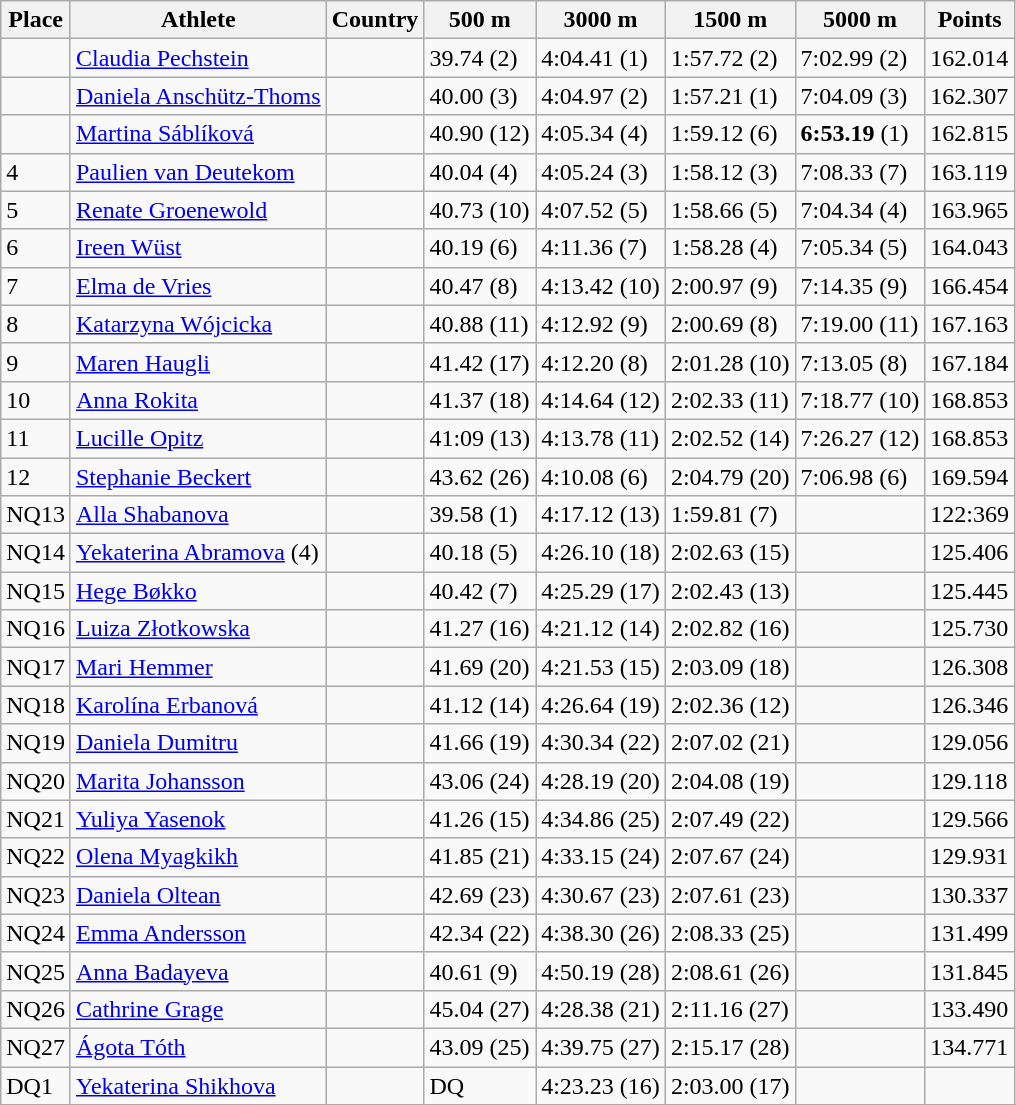<table class="wikitable" border="1">
<tr>
<th>Place</th>
<th>Athlete</th>
<th>Country</th>
<th>500 m</th>
<th>3000 m</th>
<th>1500 m</th>
<th>5000 m</th>
<th>Points</th>
</tr>
<tr>
<td></td>
<td><a href='#'>Claudia Pechstein</a></td>
<td></td>
<td>39.74 (2)</td>
<td>4:04.41 (1)</td>
<td>1:57.72 (2)</td>
<td>7:02.99 (2)</td>
<td>162.014</td>
</tr>
<tr>
<td></td>
<td><a href='#'>Daniela Anschütz-Thoms</a></td>
<td></td>
<td>40.00 (3)</td>
<td>4:04.97 (2)</td>
<td>1:57.21 (1)</td>
<td>7:04.09 (3)</td>
<td>162.307</td>
</tr>
<tr>
<td></td>
<td><a href='#'>Martina Sáblíková</a></td>
<td></td>
<td>40.90 (12)</td>
<td>4:05.34 (4)</td>
<td>1:59.12 (6)</td>
<td><strong>6:53.19</strong> (1)</td>
<td>162.815</td>
</tr>
<tr>
<td>4</td>
<td><a href='#'>Paulien van Deutekom</a></td>
<td></td>
<td>40.04 (4)</td>
<td>4:05.24 (3)</td>
<td>1:58.12 (3)</td>
<td>7:08.33 (7)</td>
<td>163.119</td>
</tr>
<tr>
<td>5</td>
<td><a href='#'>Renate Groenewold</a></td>
<td></td>
<td>40.73 (10)</td>
<td>4:07.52 (5)</td>
<td>1:58.66 (5)</td>
<td>7:04.34 (4)</td>
<td>163.965</td>
</tr>
<tr>
<td>6</td>
<td><a href='#'>Ireen Wüst</a></td>
<td></td>
<td>40.19 (6)</td>
<td>4:11.36 (7)</td>
<td>1:58.28 (4)</td>
<td>7:05.34 (5)</td>
<td>164.043</td>
</tr>
<tr>
<td>7</td>
<td><a href='#'>Elma de Vries</a></td>
<td></td>
<td>40.47 (8)</td>
<td>4:13.42 (10)</td>
<td>2:00.97 (9)</td>
<td>7:14.35 (9)</td>
<td>166.454</td>
</tr>
<tr>
<td>8</td>
<td><a href='#'>Katarzyna Wójcicka</a></td>
<td></td>
<td>40.88 (11)</td>
<td>4:12.92 (9)</td>
<td>2:00.69 (8)</td>
<td>7:19.00 (11)</td>
<td>167.163</td>
</tr>
<tr>
<td>9</td>
<td><a href='#'>Maren Haugli</a></td>
<td></td>
<td>41.42 (17)</td>
<td>4:12.20 (8)</td>
<td>2:01.28 (10)</td>
<td>7:13.05 (8)</td>
<td>167.184</td>
</tr>
<tr>
<td>10</td>
<td><a href='#'>Anna Rokita</a></td>
<td></td>
<td>41.37 (18)</td>
<td>4:14.64 (12)</td>
<td>2:02.33 (11)</td>
<td>7:18.77 (10)</td>
<td>168.853</td>
</tr>
<tr>
<td>11</td>
<td><a href='#'>Lucille Opitz</a></td>
<td></td>
<td>41:09 (13)</td>
<td>4:13.78 (11)</td>
<td>2:02.52 (14)</td>
<td>7:26.27 (12)</td>
<td>168.853</td>
</tr>
<tr>
<td>12</td>
<td><a href='#'>Stephanie Beckert</a></td>
<td></td>
<td>43.62 (26)</td>
<td>4:10.08 (6)</td>
<td>2:04.79 (20)</td>
<td>7:06.98 (6)</td>
<td>169.594</td>
</tr>
<tr>
<td>NQ13</td>
<td><a href='#'>Alla Shabanova</a></td>
<td></td>
<td>39.58 (1)</td>
<td>4:17.12 (13)</td>
<td>1:59.81 (7)</td>
<td></td>
<td>122:369</td>
</tr>
<tr>
<td>NQ14</td>
<td><a href='#'>Yekaterina Abramova</a> (4)</td>
<td></td>
<td>40.18 (5)</td>
<td>4:26.10 (18)</td>
<td>2:02.63 (15)</td>
<td></td>
<td>125.406</td>
</tr>
<tr>
<td>NQ15</td>
<td><a href='#'>Hege Bøkko</a></td>
<td></td>
<td>40.42 (7)</td>
<td>4:25.29 (17)</td>
<td>2:02.43 (13)</td>
<td></td>
<td>125.445</td>
</tr>
<tr>
<td>NQ16</td>
<td><a href='#'>Luiza Złotkowska</a></td>
<td></td>
<td>41.27 (16)</td>
<td>4:21.12 (14)</td>
<td>2:02.82 (16)</td>
<td></td>
<td>125.730</td>
</tr>
<tr>
<td>NQ17</td>
<td><a href='#'>Mari Hemmer</a></td>
<td></td>
<td>41.69 (20)</td>
<td>4:21.53 (15)</td>
<td>2:03.09 (18)</td>
<td></td>
<td>126.308</td>
</tr>
<tr>
<td>NQ18</td>
<td><a href='#'>Karolína Erbanová</a></td>
<td></td>
<td>41.12 (14)</td>
<td>4:26.64 (19)</td>
<td>2:02.36 (12)</td>
<td></td>
<td>126.346</td>
</tr>
<tr>
<td>NQ19</td>
<td><a href='#'>Daniela Dumitru</a></td>
<td></td>
<td>41.66 (19)</td>
<td>4:30.34 (22)</td>
<td>2:07.02 (21)</td>
<td></td>
<td>129.056</td>
</tr>
<tr>
<td>NQ20</td>
<td><a href='#'>Marita Johansson</a></td>
<td></td>
<td>43.06 (24)</td>
<td>4:28.19 (20)</td>
<td>2:04.08 (19)</td>
<td></td>
<td>129.118</td>
</tr>
<tr>
<td>NQ21</td>
<td><a href='#'>Yuliya Yasenok</a></td>
<td></td>
<td>41.26 (15)</td>
<td>4:34.86 (25)</td>
<td>2:07.49 (22)</td>
<td></td>
<td>129.566</td>
</tr>
<tr>
<td>NQ22</td>
<td><a href='#'>Olena Myagkikh</a></td>
<td></td>
<td>41.85 (21)</td>
<td>4:33.15 (24)</td>
<td>2:07.67 (24)</td>
<td></td>
<td>129.931</td>
</tr>
<tr>
<td>NQ23</td>
<td><a href='#'>Daniela Oltean</a></td>
<td></td>
<td>42.69 (23)</td>
<td>4:30.67 (23)</td>
<td>2:07.61 (23)</td>
<td></td>
<td>130.337</td>
</tr>
<tr>
<td>NQ24</td>
<td><a href='#'>Emma Andersson</a></td>
<td></td>
<td>42.34 (22)</td>
<td>4:38.30 (26)</td>
<td>2:08.33 (25)</td>
<td></td>
<td>131.499</td>
</tr>
<tr>
<td>NQ25</td>
<td><a href='#'>Anna Badayeva</a></td>
<td></td>
<td>40.61 (9)</td>
<td>4:50.19 (28)</td>
<td>2:08.61 (26)</td>
<td></td>
<td>131.845</td>
</tr>
<tr>
<td>NQ26</td>
<td><a href='#'>Cathrine Grage</a></td>
<td></td>
<td>45.04 (27)</td>
<td>4:28.38 (21)</td>
<td>2:11.16 (27)</td>
<td></td>
<td>133.490</td>
</tr>
<tr>
<td>NQ27</td>
<td><a href='#'>Ágota Tóth</a></td>
<td></td>
<td>43.09 (25)</td>
<td>4:39.75 (27)</td>
<td>2:15.17 (28)</td>
<td></td>
<td>134.771</td>
</tr>
<tr>
<td>DQ1</td>
<td><a href='#'>Yekaterina Shikhova</a></td>
<td></td>
<td>DQ</td>
<td>4:23.23 (16)</td>
<td>2:03.00 (17)</td>
<td></td>
<td></td>
</tr>
<tr>
</tr>
</table>
